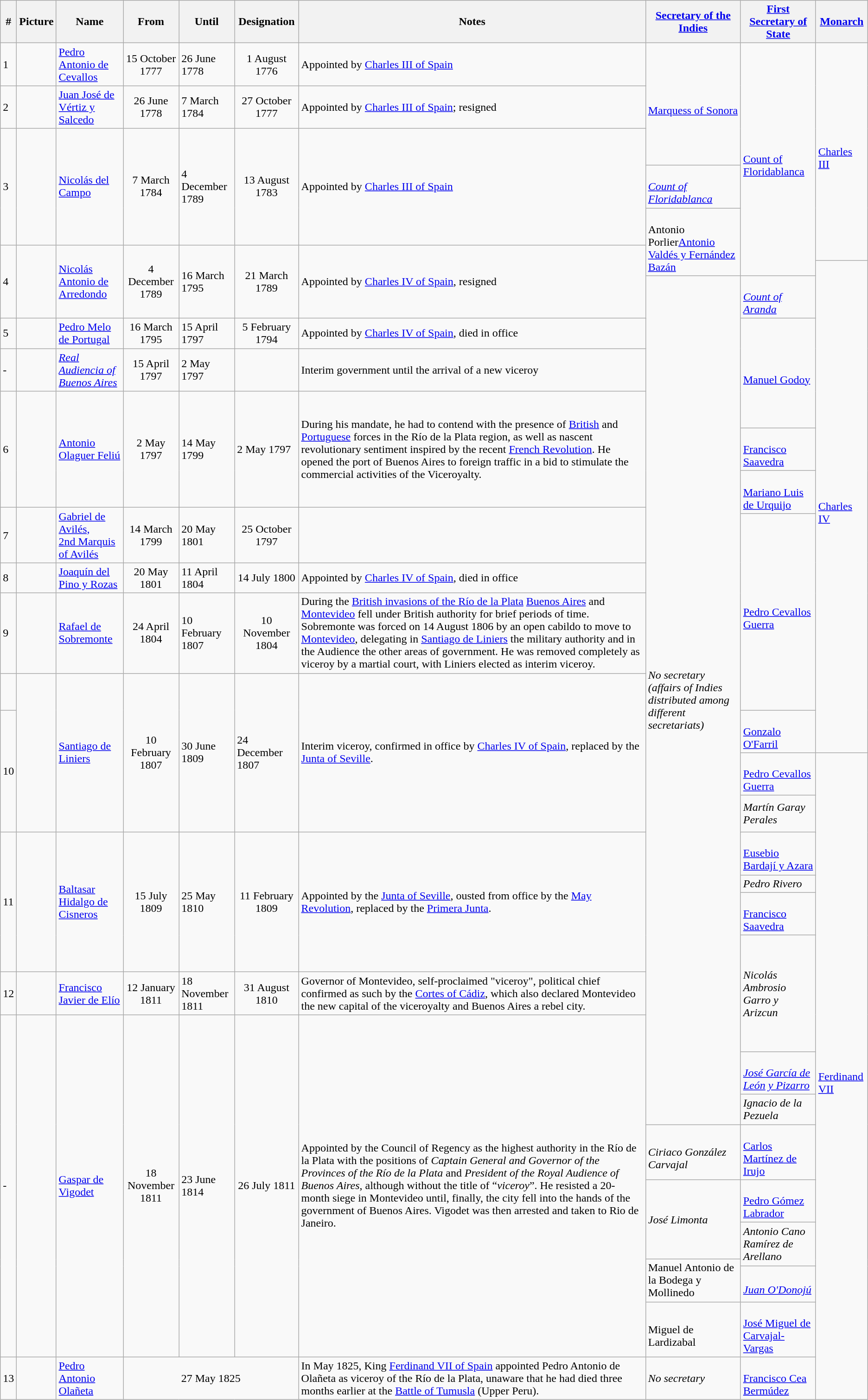<table class="wikitable sortable">
<tr>
<th>#</th>
<th class="unsortable">Picture</th>
<th>Name</th>
<th>From</th>
<th>Until</th>
<th>Designation</th>
<th class="unsortable"; width="40%">Notes</th>
<th><a href='#'>Secretary of the Indies</a></th>
<th><a href='#'>First Secretary of State</a></th>
<th><a href='#'>Monarch</a></th>
</tr>
<tr>
<td>1</td>
<td></td>
<td><a href='#'>Pedro Antonio de Cevallos</a></td>
<td align=center>15 October 1777</td>
<td>26 June 1778</td>
<td align="center">1 August 1776</td>
<td>Appointed by <a href='#'>Charles III of Spain</a></td>
<td rowspan="3"><br><a href='#'>Marquess of Sonora</a></td>
<td rowspan="7"><br><a href='#'>Count of Floridablanca</a></td>
<td rowspan="6"><br><a href='#'>Charles III</a></td>
</tr>
<tr>
<td>2</td>
<td></td>
<td><a href='#'>Juan José de Vértiz y Salcedo</a></td>
<td align=center>26 June 1778</td>
<td>7 March 1784</td>
<td align="center">27 October 1777</td>
<td>Appointed by <a href='#'>Charles III of Spain</a>; resigned</td>
</tr>
<tr style="height:53px;">
<td rowspan="3">3</td>
<td rowspan="3"></td>
<td rowspan="3"><a href='#'>Nicolás del Campo</a></td>
<td rowspan="3" align="center">7 March 1784</td>
<td rowspan="3">4 December 1789</td>
<td rowspan="3" align="center">13 August 1783</td>
<td rowspan="3">Appointed by <a href='#'>Charles III of Spain</a></td>
</tr>
<tr>
<td><br><a href='#'><em>Count of Floridablanca</em></a> <em></em></td>
</tr>
<tr style="height:53px;">
<td rowspan="3"><br>Antonio Porlier<a href='#'>Antonio Valdés y Fernández Bazán</a></td>
</tr>
<tr>
<td rowspan="4">4</td>
<td rowspan="4"></td>
<td rowspan="4"><a href='#'>Nicolás Antonio de Arredondo</a></td>
<td rowspan="4" align="center">4 December 1789</td>
<td rowspan="4">16 March 1795</td>
<td rowspan="4" align="center">21 March 1789</td>
<td rowspan="4">Appointed by <a href='#'>Charles IV of Spain</a>, resigned</td>
</tr>
<tr>
<td rowspan="14"><br><a href='#'>Charles IV</a></td>
</tr>
<tr>
<td rowspan="24"><em>No secretary (affairs of Indies distributed among different secretariats)</em></td>
<td><br><em><a href='#'>Count of Aranda</a></em> <em></em></td>
</tr>
<tr>
<td rowspan="4"><br><a href='#'>Manuel Godoy</a></td>
</tr>
<tr>
<td>5</td>
<td></td>
<td><a href='#'>Pedro Melo de Portugal</a></td>
<td align="center">16 March 1795</td>
<td>15 April 1797</td>
<td align="center">5 February 1794</td>
<td>Appointed by <a href='#'>Charles IV of Spain</a>, died in office</td>
</tr>
<tr>
<td>-</td>
<td></td>
<td><em><a href='#'>Real Audiencia of Buenos Aires</a></em></td>
<td align="center">15 April 1797</td>
<td>2 May 1797</td>
<td></td>
<td>Interim government until the arrival of a new viceroy</td>
</tr>
<tr style="height:53px;">
<td rowspan="3">6</td>
<td rowspan="3"></td>
<td rowspan="3"><a href='#'>Antonio Olaguer Feliú</a></td>
<td rowspan="3" align="center">2 May 1797</td>
<td rowspan="3">14 May 1799</td>
<td rowspan="3">2 May 1797</td>
<td rowspan="3">During his mandate, he had to contend with the presence of <a href='#'>British</a> and <a href='#'>Portuguese</a> forces in the Río de la Plata region, as well as nascent revolutionary sentiment inspired by the recent <a href='#'>French Revolution</a>. He opened the port of Buenos Aires to foreign traffic in a bid to stimulate the commercial activities of the Viceroyalty.</td>
</tr>
<tr>
<td><br><a href='#'>Francisco Saavedra</a></td>
</tr>
<tr style="height:53px;">
<td rowspan="2"><br><a href='#'>Mariano Luis de Urquijo</a></td>
</tr>
<tr>
<td rowspan="2">7</td>
<td rowspan="2"></td>
<td rowspan="2"><a href='#'>Gabriel de Avilés,<br>2nd Marquis of Avilés</a></td>
<td rowspan="2" align="center">14 March 1799</td>
<td rowspan="2">20 May 1801</td>
<td rowspan="2" align="center">25 October 1797</td>
<td rowspan="2"></td>
</tr>
<tr>
<td rowspan="4"><br><a href='#'>Pedro Cevallos Guerra</a></td>
</tr>
<tr>
<td>8</td>
<td></td>
<td><a href='#'>Joaquín del Pino y Rozas</a></td>
<td align="center">20 May 1801</td>
<td>11 April 1804</td>
<td align="center">14 July 1800</td>
<td>Appointed by <a href='#'>Charles IV of Spain</a>, died in office</td>
</tr>
<tr>
<td>9</td>
<td></td>
<td><a href='#'>Rafael de Sobremonte</a></td>
<td align="center">24 April 1804</td>
<td>10 February 1807</td>
<td align="center">10 November 1804</td>
<td>During the <a href='#'>British invasions of the Río de la Plata</a> <a href='#'>Buenos Aires</a> and <a href='#'>Montevideo</a> fell under British authority for brief periods of time. Sobremonte was forced on 14 August 1806 by an open cabildo to move to <a href='#'>Montevideo</a>, delegating in <a href='#'>Santiago de Liniers</a> the military authority and in the Audience the other areas of government. He was removed completely as viceroy by a martial court, with Liniers elected as interim viceroy.</td>
</tr>
<tr style="height:53px;">
<td></td>
<td rowspan="4"></td>
<td rowspan="4"><a href='#'>Santiago de Liniers</a></td>
<td rowspan="4" align="center">10 February 1807</td>
<td rowspan="4">30 June 1809</td>
<td rowspan="4">24 December 1807</td>
<td rowspan="4">Interim viceroy, confirmed in office by <a href='#'>Charles IV of Spain</a>, replaced by the <a href='#'>Junta of Seville</a>.</td>
</tr>
<tr>
<td rowspan="3">10</td>
<td><br><a href='#'>Gonzalo O'Farril</a></td>
</tr>
<tr>
<td><br><a href='#'>Pedro Cevallos Guerra</a></td>
<td rowspan="19"><br><a href='#'>Ferdinand VII</a></td>
</tr>
<tr style="height:53px;">
<td rowspan="2"><em>Martín Garay Perales</em> <em></em></td>
</tr>
<tr>
<td rowspan="5">11</td>
<td rowspan="5"></td>
<td rowspan="5"><a href='#'>Baltasar Hidalgo de Cisneros</a></td>
<td rowspan="5" align="center">15 July 1809</td>
<td rowspan="5">25 May 1810</td>
<td rowspan="5" align="center">11 February 1809</td>
<td rowspan="5">Appointed by the <a href='#'>Junta of Seville</a>, ousted from office by the <a href='#'>May Revolution</a>, replaced by the <a href='#'>Primera Junta</a>.</td>
</tr>
<tr>
<td><br><a href='#'>Eusebio Bardají y Azara</a></td>
</tr>
<tr>
<td><em>Pedro Rivero</em> <em></em></td>
</tr>
<tr>
<td><br><a href='#'>Francisco Saavedra</a></td>
</tr>
<tr style="height:53px;">
<td rowspan="3"><em>Nicolás Ambrosio Garro y Arizcun</em> <em></em></td>
</tr>
<tr>
<td>12</td>
<td></td>
<td><a href='#'>Francisco Javier de Elío</a></td>
<td align="center">12 January 1811</td>
<td>18 November 1811</td>
<td align="center">31 August 1810</td>
<td>Governor of Montevideo, self-proclaimed "viceroy", political chief confirmed as such by the <a href='#'>Cortes of Cádiz</a>, which also declared Montevideo the new capital of the viceroyalty and Buenos Aires a rebel city.</td>
</tr>
<tr style="height:53px;">
<td rowspan="10">-</td>
<td rowspan="10"></td>
<td rowspan="10"><a href='#'>Gaspar de Vigodet</a></td>
<td rowspan="10" align="center">18 November 1811</td>
<td rowspan="10">23 June 1814</td>
<td rowspan="10" align="center">26 July 1811</td>
<td rowspan="10">Appointed by the Council of Regency as the highest authority in the Río de la Plata with the positions of <em>Captain General and Governor of the Provinces of the Río de la Plata</em> and <em>President of the Royal Audience of Buenos Aires</em>, although without the title of “<em>viceroy</em>”. He resisted a 20-month siege in Montevideo until, finally, the city fell into the hands of the government of Buenos Aires. Vigodet was then arrested and taken to Rio de Janeiro.</td>
</tr>
<tr>
<td><br><em><a href='#'>José García de León</a> <a href='#'>y Pizarro</a></em> <em></em></td>
</tr>
<tr>
<td><em>Ignacio de la Pezuela</em> <em></em></td>
</tr>
<tr>
<td rowspan="2"><br><em>Ciriaco González Carvajal</em> <em></em></td>
<td><br><a href='#'>Carlos Martínez de Irujo</a></td>
</tr>
<tr>
<td rowspan="2"><br><a href='#'>Pedro Gómez Labrador</a></td>
</tr>
<tr>
<td rowspan="2"><em>José Limonta</em> <em></em></td>
</tr>
<tr style="height:53px;">
<td rowspan="2"><em>Antonio Cano Ramírez de Arellano</em> <em></em></td>
</tr>
<tr>
<td rowspan="2">Manuel Antonio de la Bodega y Mollinedo<em></em></td>
</tr>
<tr>
<td><br><a href='#'><em>Juan O'Donojú</em></a></td>
</tr>
<tr>
<td><br>Miguel de Lardizabal<em></em></td>
<td><br><a href='#'>José Miguel de Carvajal-Vargas</a></td>
</tr>
<tr>
<td>13</td>
<td></td>
<td><a href='#'>Pedro Antonio Olañeta</a></td>
<td colspan="3" align="center">27 May 1825</td>
<td>In May 1825, King <a href='#'>Ferdinand VII of Spain</a> appointed Pedro Antonio de Olañeta as viceroy of the Río de la Plata, unaware that he had died three months earlier at the <a href='#'>Battle of Tumusla</a> (Upper Peru).</td>
<td><em>No secretary</em></td>
<td><br><a href='#'>Francisco Cea Bermúdez</a></td>
</tr>
</table>
